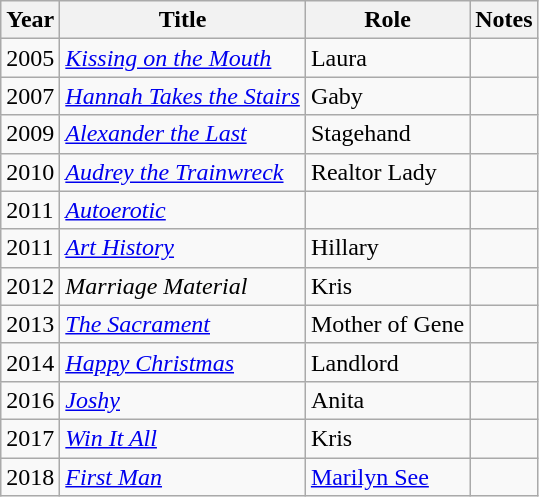<table class="wikitable sortable">
<tr>
<th>Year</th>
<th>Title</th>
<th>Role</th>
<th class="unsortable">Notes</th>
</tr>
<tr>
<td>2005</td>
<td><em><a href='#'>Kissing on the Mouth</a></em></td>
<td>Laura</td>
<td></td>
</tr>
<tr>
<td>2007</td>
<td><em><a href='#'>Hannah Takes the Stairs</a></em></td>
<td>Gaby</td>
<td></td>
</tr>
<tr>
<td>2009</td>
<td><em><a href='#'>Alexander the Last</a></em></td>
<td>Stagehand</td>
<td></td>
</tr>
<tr>
<td>2010</td>
<td><em><a href='#'>Audrey the Trainwreck</a></em></td>
<td>Realtor Lady</td>
<td></td>
</tr>
<tr>
<td>2011</td>
<td><em><a href='#'>Autoerotic</a></em></td>
<td></td>
<td></td>
</tr>
<tr>
<td>2011</td>
<td><em><a href='#'>Art History</a></em></td>
<td>Hillary</td>
<td></td>
</tr>
<tr>
<td>2012</td>
<td><em>Marriage Material</em></td>
<td>Kris</td>
<td></td>
</tr>
<tr>
<td>2013</td>
<td><em><a href='#'>The Sacrament</a></em></td>
<td>Mother of Gene</td>
<td></td>
</tr>
<tr>
<td>2014</td>
<td><em><a href='#'>Happy Christmas</a></em></td>
<td>Landlord</td>
<td></td>
</tr>
<tr>
<td>2016</td>
<td><em><a href='#'>Joshy</a></em></td>
<td>Anita</td>
<td></td>
</tr>
<tr>
<td>2017</td>
<td><em><a href='#'>Win It All</a></em></td>
<td>Kris</td>
<td></td>
</tr>
<tr>
<td>2018</td>
<td><em><a href='#'>First Man</a></em></td>
<td><a href='#'>Marilyn See</a></td>
<td></td>
</tr>
</table>
